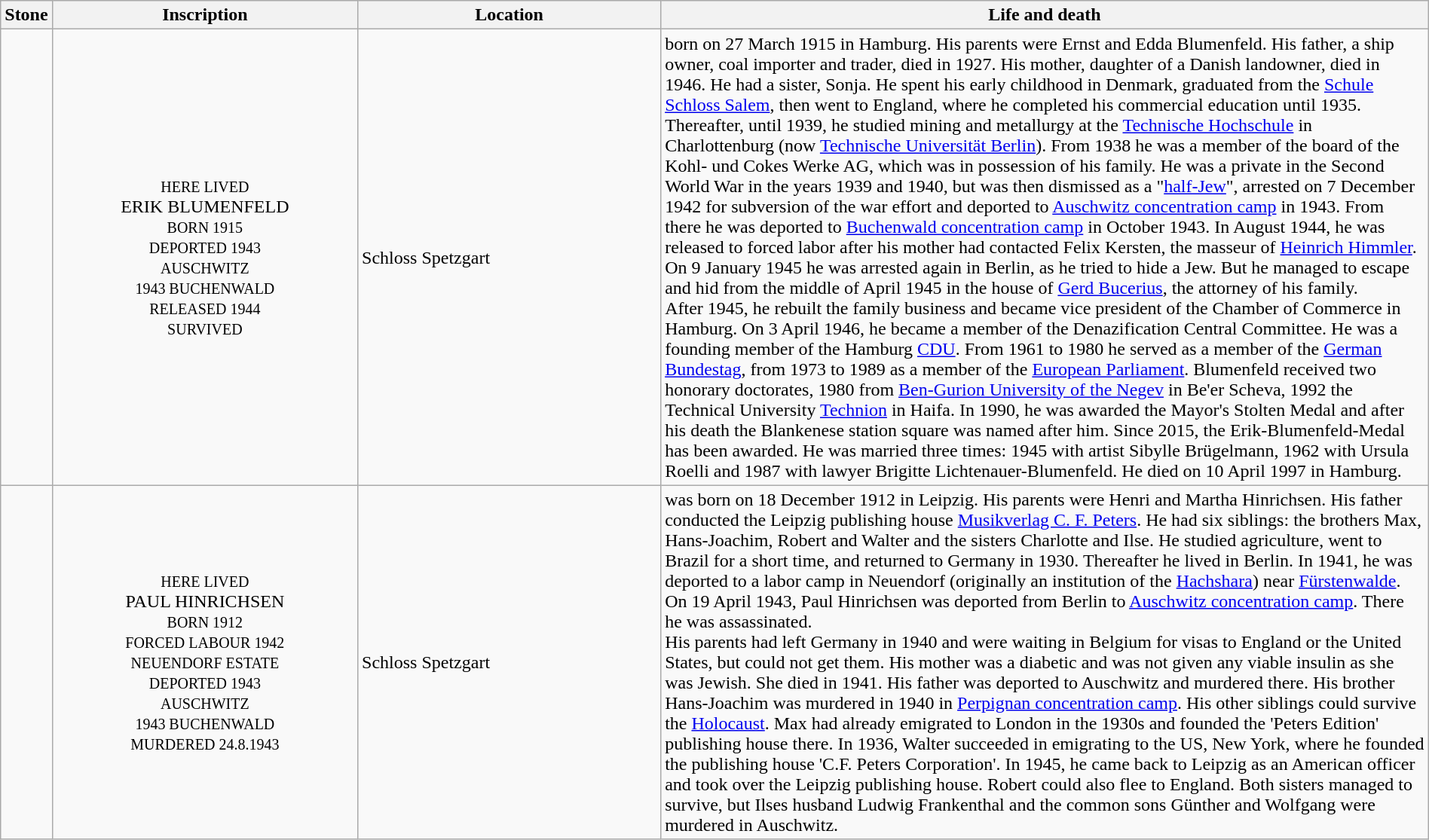<table class="wikitable sortable toptextcells" style="width:100%">
<tr>
<th class="hintergrundfarbe6 unsortable" width="120px">Stone</th>
<th class="hintergrundfarbe6 unsortable" style ="width:22%;">Inscription</th>
<th class="hintergrundfarbe6" data-sort-type="text" style ="width:22%;">Location</th>
<th class="hintergrundfarbe6" style="width:100%;">Life and death</th>
</tr>
<tr>
<td></td>
<td style="text-align:center"><div><small>HERE LIVED</small><br>ERIK BLUMENFELD<br><small>BORN 1915<br>DEPORTED 1943<br>AUSCHWITZ<br>1943 BUCHENWALD<br>RELEASED 1944<br>SURVIVED</small></div></td>
<td>Schloss Spetzgart<br></td>
<td><strong></strong> born on 27 March 1915 in Hamburg. His parents were Ernst and Edda Blumenfeld. His father, a ship owner, coal importer and trader, died in 1927. His mother, daughter of a Danish landowner, died in 1946. He had a sister, Sonja. He spent his early childhood in Denmark, graduated from the <a href='#'>Schule Schloss Salem</a>, then went to England, where he completed his commercial education until 1935. Thereafter, until 1939, he studied mining and metallurgy at the <a href='#'>Technische Hochschule</a> in Charlottenburg (now <a href='#'>Technische Universität Berlin</a>). From 1938 he was a member of the board of the Kohl- und Cokes Werke AG, which was in possession of his family. He was a private in the Second World War in the years 1939 and 1940, but was then dismissed as a "<a href='#'>half-Jew</a>", arrested on 7 December 1942 for subversion of the war effort and deported to <a href='#'>Auschwitz concentration camp</a> in 1943. From there he was deported to <a href='#'>Buchenwald concentration camp</a> in October 1943. In August 1944, he was released to forced labor after his mother had contacted Felix Kersten, the masseur of <a href='#'>Heinrich Himmler</a>. On 9 January 1945 he was arrested again in Berlin, as he tried to hide a Jew. But he managed to escape and hid from the middle of April 1945 in the house of <a href='#'>Gerd Bucerius</a>, the attorney of his family.<br>After 1945, he rebuilt the family business and became vice president of the Chamber of Commerce in Hamburg. On 3 April 1946, he became a member of the Denazification Central Committee. He was a founding member of the Hamburg <a href='#'>CDU</a>.  From 1961 to 1980 he served as a member of the <a href='#'>German Bundestag</a>, from 1973 to 1989 as a member of the <a href='#'>European Parliament</a>. Blumenfeld received two honorary doctorates, 1980 from <a href='#'>Ben-Gurion University of the Negev</a> in Be'er Scheva, 1992 the Technical University <a href='#'>Technion</a> in Haifa. In 1990, he was awarded the Mayor's Stolten Medal and after his death the Blankenese station square was named after him. Since 2015, the Erik-Blumenfeld-Medal has been awarded. He was married three times: 1945 with artist Sibylle Brügelmann, 1962 with Ursula Roelli and 1987 with lawyer Brigitte Lichtenauer-Blumenfeld. He died on 10 April 1997 in Hamburg.</td>
</tr>
<tr>
<td></td>
<td style="text-align:center"><div><small>HERE LIVED</small><br>PAUL HINRICHSEN<br><small>BORN 1912<br>FORCED LABOUR 1942<br>NEUENDORF ESTATE<br>DEPORTED 1943<br>AUSCHWITZ<br>1943 BUCHENWALD<br>MURDERED 24.8.1943</small></div></td>
<td>Schloss Spetzgart<br></td>
<td><strong></strong> was born on 18 December 1912 in Leipzig. His parents were Henri and Martha Hinrichsen. His father conducted the Leipzig publishing house <a href='#'>Musikverlag C. F. Peters</a>. He had six siblings: the brothers Max, Hans-Joachim, Robert and Walter and the sisters Charlotte and Ilse. He studied agriculture, went to Brazil for a short time, and returned to Germany in 1930. Thereafter he lived in Berlin. In 1941, he was deported to a labor camp in Neuendorf (originally an institution of the <a href='#'>Hachshara</a>) near <a href='#'>Fürstenwalde</a>. On 19 April 1943, Paul Hinrichsen was deported from Berlin to <a href='#'>Auschwitz concentration camp</a>. There he was assassinated.<br>His parents had left Germany in 1940 and were waiting in Belgium for visas to England or the United States, but could not get them. His mother was a diabetic and was not given any viable insulin as she was Jewish. She died in 1941. His father was deported to Auschwitz and murdered there.  His brother Hans-Joachim was murdered in 1940 in <a href='#'>Perpignan concentration camp</a>. His other siblings could survive the <a href='#'>Holocaust</a>. Max had already emigrated to London in the 1930s and founded the 'Peters Edition' publishing house there. In 1936, Walter succeeded in emigrating to the US, New York, where he founded the publishing house 'C.F. Peters Corporation'. In 1945, he came back to Leipzig as an American officer and took over the Leipzig publishing house. Robert could also flee to England. Both sisters managed to survive, but Ilses husband Ludwig Frankenthal and the common sons Günther and Wolfgang were murdered in Auschwitz.</td>
</tr>
</table>
